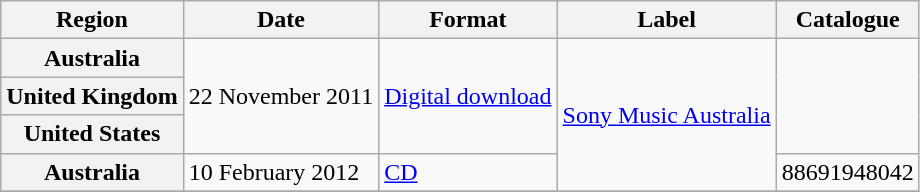<table class="wikitable plainrowheaders">
<tr>
<th scope="col">Region</th>
<th scope="col">Date</th>
<th scope="col">Format</th>
<th scope="col">Label</th>
<th scope="col">Catalogue</th>
</tr>
<tr>
<th scope="row">Australia</th>
<td rowspan="3">22 November 2011</td>
<td rowspan="3"><a href='#'>Digital download</a></td>
<td rowspan="4"><a href='#'>Sony Music Australia</a></td>
<td rowspan="3"></td>
</tr>
<tr>
<th scope="row">United Kingdom</th>
</tr>
<tr>
<th scope="row">United States</th>
</tr>
<tr>
<th scope="row">Australia</th>
<td>10 February 2012</td>
<td><a href='#'>CD</a></td>
<td>88691948042</td>
</tr>
<tr>
</tr>
</table>
